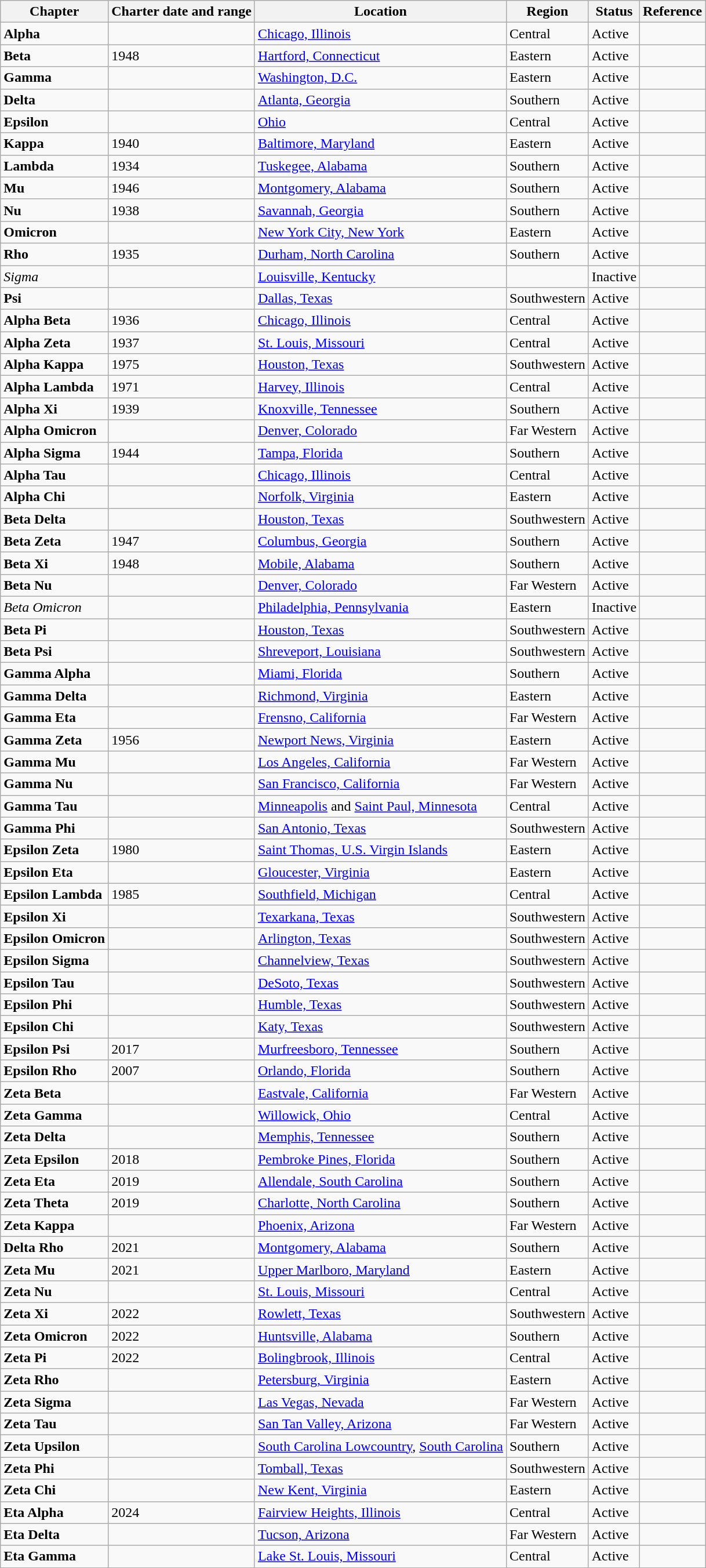<table class="wikitable sortable">
<tr>
<th>Chapter</th>
<th>Charter date and range</th>
<th>Location</th>
<th>Region</th>
<th>Status</th>
<th>Reference</th>
</tr>
<tr>
<td><strong>Alpha</strong></td>
<td></td>
<td><a href='#'>Chicago, Illinois</a></td>
<td>Central</td>
<td>Active</td>
<td></td>
</tr>
<tr>
<td><strong>Beta</strong></td>
<td>1948</td>
<td><a href='#'>Hartford, Connecticut</a></td>
<td>Eastern</td>
<td>Active</td>
<td></td>
</tr>
<tr>
<td><strong>Gamma</strong></td>
<td></td>
<td><a href='#'>Washington, D.C.</a></td>
<td>Eastern</td>
<td>Active</td>
<td></td>
</tr>
<tr>
<td><strong>Delta</strong></td>
<td></td>
<td><a href='#'>Atlanta, Georgia</a></td>
<td>Southern</td>
<td>Active</td>
<td></td>
</tr>
<tr>
<td><strong>Epsilon</strong></td>
<td></td>
<td><a href='#'>Ohio</a></td>
<td>Central</td>
<td>Active</td>
<td></td>
</tr>
<tr>
<td><strong>Kappa</strong></td>
<td>1940</td>
<td><a href='#'>Baltimore, Maryland</a></td>
<td>Eastern</td>
<td>Active</td>
<td></td>
</tr>
<tr>
<td><strong>Lambda</strong></td>
<td>1934</td>
<td><a href='#'>Tuskegee, Alabama</a></td>
<td>Southern</td>
<td>Active</td>
<td></td>
</tr>
<tr>
<td><strong>Mu</strong></td>
<td>1946</td>
<td><a href='#'>Montgomery, Alabama</a></td>
<td>Southern</td>
<td>Active</td>
<td></td>
</tr>
<tr>
<td><strong>Nu</strong></td>
<td>1938</td>
<td><a href='#'>Savannah, Georgia</a></td>
<td>Southern</td>
<td>Active</td>
<td></td>
</tr>
<tr>
<td><strong>Omicron</strong></td>
<td></td>
<td><a href='#'>New York City, New York</a></td>
<td>Eastern</td>
<td>Active</td>
<td></td>
</tr>
<tr>
<td><strong>Rho</strong></td>
<td>1935</td>
<td><a href='#'>Durham, North Carolina</a></td>
<td>Southern</td>
<td>Active</td>
<td></td>
</tr>
<tr>
<td><em>Sigma</em></td>
<td></td>
<td><a href='#'>Louisville, Kentucky</a></td>
<td></td>
<td>Inactive</td>
<td></td>
</tr>
<tr>
<td><strong>Psi</strong></td>
<td></td>
<td><a href='#'>Dallas, Texas</a></td>
<td>Southwestern</td>
<td>Active</td>
<td></td>
</tr>
<tr>
<td><strong>Alpha Beta</strong></td>
<td>1936</td>
<td><a href='#'>Chicago, Illinois</a></td>
<td>Central</td>
<td>Active</td>
<td></td>
</tr>
<tr>
<td><strong>Alpha Zeta</strong></td>
<td>1937</td>
<td><a href='#'>St. Louis, Missouri</a></td>
<td>Central</td>
<td>Active</td>
<td></td>
</tr>
<tr>
<td><strong>Alpha Kappa</strong></td>
<td>1975</td>
<td><a href='#'>Houston, Texas</a></td>
<td>Southwestern</td>
<td>Active</td>
<td></td>
</tr>
<tr>
<td><strong>Alpha Lambda</strong></td>
<td>1971</td>
<td><a href='#'>Harvey, Illinois</a></td>
<td>Central</td>
<td>Active</td>
<td></td>
</tr>
<tr>
<td><strong>Alpha Xi</strong></td>
<td>1939</td>
<td><a href='#'>Knoxville, Tennessee</a></td>
<td>Southern</td>
<td>Active</td>
<td></td>
</tr>
<tr>
<td><strong>Alpha Omicron</strong></td>
<td></td>
<td><a href='#'>Denver, Colorado</a></td>
<td>Far Western</td>
<td>Active</td>
<td></td>
</tr>
<tr>
<td><strong>Alpha Sigma</strong></td>
<td>1944</td>
<td><a href='#'>Tampa, Florida</a></td>
<td>Southern</td>
<td>Active</td>
<td></td>
</tr>
<tr>
<td><strong>Alpha Tau</strong></td>
<td></td>
<td><a href='#'>Chicago, Illinois</a></td>
<td>Central</td>
<td>Active</td>
<td></td>
</tr>
<tr>
<td><strong>Alpha Chi</strong></td>
<td></td>
<td><a href='#'>Norfolk, Virginia</a></td>
<td>Eastern</td>
<td>Active</td>
<td></td>
</tr>
<tr>
<td><strong>Beta Delta</strong></td>
<td></td>
<td><a href='#'>Houston, Texas</a></td>
<td>Southwestern</td>
<td>Active</td>
<td></td>
</tr>
<tr>
<td><strong>Beta Zeta</strong></td>
<td>1947</td>
<td><a href='#'>Columbus, Georgia</a></td>
<td>Southern</td>
<td>Active</td>
<td></td>
</tr>
<tr>
<td><strong>Beta Xi</strong></td>
<td>1948</td>
<td><a href='#'>Mobile, Alabama</a></td>
<td>Southern</td>
<td>Active</td>
<td></td>
</tr>
<tr>
<td><strong>Beta Nu</strong></td>
<td></td>
<td><a href='#'>Denver, Colorado</a></td>
<td>Far Western</td>
<td>Active</td>
<td></td>
</tr>
<tr>
<td><em>Beta Omicron</em></td>
<td></td>
<td><a href='#'>Philadelphia, Pennsylvania</a></td>
<td>Eastern</td>
<td>Inactive</td>
<td></td>
</tr>
<tr>
<td><strong>Beta Pi</strong></td>
<td></td>
<td><a href='#'>Houston, Texas</a></td>
<td>Southwestern</td>
<td>Active</td>
<td></td>
</tr>
<tr>
<td><strong>Beta Psi</strong></td>
<td></td>
<td><a href='#'>Shreveport, Louisiana</a></td>
<td>Southwestern</td>
<td>Active</td>
<td></td>
</tr>
<tr>
<td><strong>Gamma Alpha</strong></td>
<td></td>
<td><a href='#'>Miami, Florida</a></td>
<td>Southern</td>
<td>Active</td>
<td></td>
</tr>
<tr>
<td><strong>Gamma Delta</strong></td>
<td></td>
<td><a href='#'>Richmond, Virginia</a></td>
<td>Eastern</td>
<td>Active</td>
<td></td>
</tr>
<tr>
<td><strong>Gamma Eta</strong></td>
<td></td>
<td><a href='#'>Frensno, California</a></td>
<td>Far Western</td>
<td>Active</td>
<td></td>
</tr>
<tr>
<td><strong>Gamma Zeta</strong></td>
<td>1956</td>
<td><a href='#'>Newport News, Virginia</a></td>
<td>Eastern</td>
<td>Active</td>
<td></td>
</tr>
<tr>
<td><strong>Gamma Mu</strong></td>
<td></td>
<td><a href='#'>Los Angeles, California</a></td>
<td>Far Western</td>
<td>Active</td>
<td></td>
</tr>
<tr>
<td><strong>Gamma Nu</strong></td>
<td></td>
<td><a href='#'>San Francisco, California</a></td>
<td>Far Western</td>
<td>Active</td>
<td></td>
</tr>
<tr>
<td><strong>Gamma Tau</strong></td>
<td></td>
<td><a href='#'>Minneapolis</a> and <a href='#'>Saint Paul, Minnesota</a></td>
<td>Central</td>
<td>Active</td>
<td></td>
</tr>
<tr>
<td><strong>Gamma Phi</strong></td>
<td></td>
<td><a href='#'>San Antonio, Texas</a></td>
<td>Southwestern</td>
<td>Active</td>
<td></td>
</tr>
<tr>
<td><strong>Epsilon Zeta</strong></td>
<td>1980</td>
<td><a href='#'>Saint Thomas, U.S. Virgin Islands</a></td>
<td>Eastern</td>
<td>Active</td>
<td></td>
</tr>
<tr>
<td><strong>Epsilon Eta</strong></td>
<td></td>
<td><a href='#'>Gloucester, Virginia</a></td>
<td>Eastern</td>
<td>Active</td>
<td></td>
</tr>
<tr>
<td><strong>Epsilon Lambda</strong></td>
<td>1985</td>
<td><a href='#'>Southfield, Michigan</a></td>
<td>Central</td>
<td>Active</td>
<td></td>
</tr>
<tr>
<td><strong>Epsilon Xi</strong></td>
<td></td>
<td><a href='#'>Texarkana, Texas</a></td>
<td>Southwestern</td>
<td>Active</td>
<td></td>
</tr>
<tr>
<td><strong>Epsilon Omicron</strong></td>
<td></td>
<td><a href='#'>Arlington, Texas</a></td>
<td>Southwestern</td>
<td>Active</td>
<td></td>
</tr>
<tr>
<td><strong>Epsilon Sigma</strong></td>
<td></td>
<td><a href='#'>Channelview, Texas</a></td>
<td>Southwestern</td>
<td>Active</td>
<td></td>
</tr>
<tr>
<td><strong>Epsilon Tau</strong></td>
<td></td>
<td><a href='#'>DeSoto, Texas</a></td>
<td>Southwestern</td>
<td>Active</td>
<td></td>
</tr>
<tr>
<td><strong>Epsilon Phi</strong></td>
<td></td>
<td><a href='#'>Humble, Texas</a></td>
<td>Southwestern</td>
<td>Active</td>
<td></td>
</tr>
<tr>
<td><strong>Epsilon Chi</strong></td>
<td></td>
<td><a href='#'>Katy, Texas</a></td>
<td>Southwestern</td>
<td>Active</td>
<td></td>
</tr>
<tr>
<td><strong>Epsilon Psi</strong></td>
<td>2017</td>
<td><a href='#'>Murfreesboro, Tennessee</a></td>
<td>Southern</td>
<td>Active</td>
<td></td>
</tr>
<tr>
<td><strong>Epsilon Rho</strong></td>
<td>2007</td>
<td><a href='#'>Orlando, Florida</a></td>
<td>Southern</td>
<td>Active</td>
<td></td>
</tr>
<tr>
<td><strong>Zeta Beta</strong></td>
<td></td>
<td><a href='#'>Eastvale, California</a></td>
<td>Far Western</td>
<td>Active</td>
<td></td>
</tr>
<tr>
<td><strong>Zeta Gamma</strong></td>
<td></td>
<td><a href='#'>Willowick, Ohio</a></td>
<td>Central</td>
<td>Active</td>
<td></td>
</tr>
<tr>
<td><strong>Zeta Delta</strong></td>
<td></td>
<td><a href='#'>Memphis, Tennessee</a></td>
<td>Southern</td>
<td>Active</td>
<td></td>
</tr>
<tr>
<td><strong>Zeta Epsilon</strong></td>
<td>2018</td>
<td><a href='#'>Pembroke Pines, Florida</a></td>
<td>Southern</td>
<td>Active</td>
<td></td>
</tr>
<tr>
<td><strong>Zeta Eta</strong></td>
<td>2019</td>
<td><a href='#'>Allendale, South Carolina</a></td>
<td>Southern</td>
<td>Active</td>
<td></td>
</tr>
<tr>
<td><strong>Zeta Theta</strong></td>
<td>2019</td>
<td><a href='#'>Charlotte, North Carolina</a></td>
<td>Southern</td>
<td>Active</td>
<td></td>
</tr>
<tr>
<td><strong>Zeta Kappa</strong></td>
<td></td>
<td><a href='#'>Phoenix, Arizona</a></td>
<td>Far Western</td>
<td>Active</td>
<td></td>
</tr>
<tr>
<td><strong>Delta Rho</strong></td>
<td>2021</td>
<td><a href='#'>Montgomery, Alabama</a></td>
<td>Southern</td>
<td>Active</td>
<td></td>
</tr>
<tr>
<td><strong>Zeta Mu</strong></td>
<td>2021</td>
<td><a href='#'>Upper Marlboro, Maryland</a></td>
<td>Eastern</td>
<td>Active</td>
<td></td>
</tr>
<tr>
<td><strong>Zeta Nu</strong></td>
<td></td>
<td><a href='#'>St. Louis, Missouri</a></td>
<td>Central</td>
<td>Active</td>
<td></td>
</tr>
<tr>
<td><strong>Zeta Xi</strong></td>
<td>2022</td>
<td><a href='#'>Rowlett, Texas</a></td>
<td>Southwestern</td>
<td>Active</td>
<td></td>
</tr>
<tr>
<td><strong>Zeta Omicron</strong></td>
<td>2022</td>
<td><a href='#'>Huntsville, Alabama</a></td>
<td>Southern</td>
<td>Active</td>
<td></td>
</tr>
<tr>
<td><strong>Zeta Pi</strong></td>
<td>2022</td>
<td><a href='#'>Bolingbrook, Illinois</a></td>
<td>Central</td>
<td>Active</td>
<td></td>
</tr>
<tr>
<td><strong>Zeta Rho</strong></td>
<td></td>
<td><a href='#'>Petersburg, Virginia</a></td>
<td>Eastern</td>
<td>Active</td>
<td></td>
</tr>
<tr>
<td><strong>Zeta Sigma</strong></td>
<td></td>
<td><a href='#'>Las Vegas, Nevada</a></td>
<td>Far Western</td>
<td>Active</td>
<td></td>
</tr>
<tr>
<td><strong>Zeta Tau</strong></td>
<td></td>
<td><a href='#'>San Tan Valley, Arizona</a></td>
<td>Far Western</td>
<td>Active</td>
<td></td>
</tr>
<tr>
<td><strong>Zeta Upsilon</strong></td>
<td></td>
<td><a href='#'>South Carolina Lowcountry</a>, <a href='#'>South Carolina</a></td>
<td>Southern</td>
<td>Active</td>
<td></td>
</tr>
<tr>
<td><strong>Zeta Phi</strong></td>
<td></td>
<td><a href='#'>Tomball, Texas</a></td>
<td>Southwestern</td>
<td>Active</td>
<td></td>
</tr>
<tr>
<td><strong>Zeta Chi</strong></td>
<td></td>
<td><a href='#'>New Kent, Virginia</a></td>
<td>Eastern</td>
<td>Active</td>
<td></td>
</tr>
<tr>
<td><strong>Eta Alpha</strong></td>
<td>2024</td>
<td><a href='#'>Fairview Heights, Illinois</a></td>
<td>Central</td>
<td>Active</td>
<td></td>
</tr>
<tr>
<td><strong>Eta Delta</strong></td>
<td></td>
<td><a href='#'>Tucson, Arizona</a></td>
<td>Far Western</td>
<td>Active</td>
<td></td>
</tr>
<tr>
<td><strong>Eta Gamma</strong></td>
<td></td>
<td><a href='#'>Lake St. Louis, Missouri</a></td>
<td>Central</td>
<td>Active</td>
<td></td>
</tr>
</table>
